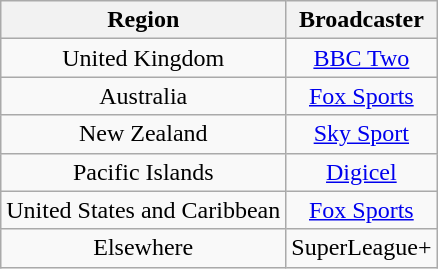<table class="wikitable" style="text-align:center">
<tr>
<th>Region</th>
<th>Broadcaster</th>
</tr>
<tr>
<td>United Kingdom</td>
<td><a href='#'>BBC Two</a></td>
</tr>
<tr>
<td>Australia</td>
<td><a href='#'>Fox Sports</a></td>
</tr>
<tr>
<td>New Zealand</td>
<td><a href='#'>Sky Sport</a></td>
</tr>
<tr>
<td>Pacific Islands</td>
<td><a href='#'>Digicel</a></td>
</tr>
<tr>
<td>United States and Caribbean</td>
<td><a href='#'>Fox Sports</a></td>
</tr>
<tr>
<td>Elsewhere</td>
<td>SuperLeague+</td>
</tr>
</table>
